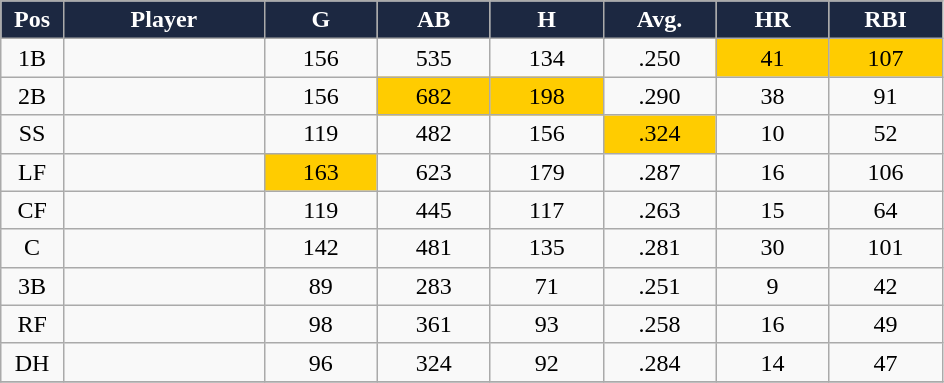<table class="wikitable sortable">
<tr>
<th style="background:#1c2841;color:white;" width="5%">Pos</th>
<th style="background:#1c2841;color:white;" width="16%">Player</th>
<th style="background:#1c2841;color:white;" width="9%">G</th>
<th style="background:#1c2841;color:white;" width="9%">AB</th>
<th style="background:#1c2841;color:white;" width="9%">H</th>
<th style="background:#1c2841;color:white;" width="9%">Avg.</th>
<th style="background:#1c2841;color:white;" width="9%">HR</th>
<th style="background:#1c2841;color:white;" width="9%">RBI</th>
</tr>
<tr align="center">
<td>1B</td>
<td></td>
<td>156</td>
<td>535</td>
<td>134</td>
<td>.250</td>
<td bgcolor="#FFCC00">41</td>
<td bgcolor="#FFCC00">107</td>
</tr>
<tr align="center">
<td>2B</td>
<td></td>
<td>156</td>
<td bgcolor="#FFCC00">682</td>
<td bgcolor="#FFCC00">198</td>
<td>.290</td>
<td>38</td>
<td>91</td>
</tr>
<tr align="center">
<td>SS</td>
<td></td>
<td>119</td>
<td>482</td>
<td>156</td>
<td bgcolor="#FFCC00">.324</td>
<td>10</td>
<td>52</td>
</tr>
<tr align="center">
<td>LF</td>
<td></td>
<td bgcolor="#FFCC00">163</td>
<td>623</td>
<td>179</td>
<td>.287</td>
<td>16</td>
<td>106</td>
</tr>
<tr align="center">
<td>CF</td>
<td></td>
<td>119</td>
<td>445</td>
<td>117</td>
<td>.263</td>
<td>15</td>
<td>64</td>
</tr>
<tr align="center">
<td>C</td>
<td></td>
<td>142</td>
<td>481</td>
<td>135</td>
<td>.281</td>
<td>30</td>
<td>101</td>
</tr>
<tr align="center">
<td>3B</td>
<td></td>
<td>89</td>
<td>283</td>
<td>71</td>
<td>.251</td>
<td>9</td>
<td>42</td>
</tr>
<tr align="center">
<td>RF</td>
<td></td>
<td>98</td>
<td>361</td>
<td>93</td>
<td>.258</td>
<td>16</td>
<td>49</td>
</tr>
<tr align="center">
<td>DH</td>
<td></td>
<td>96</td>
<td>324</td>
<td>92</td>
<td>.284</td>
<td>14</td>
<td>47</td>
</tr>
<tr align="center">
</tr>
</table>
